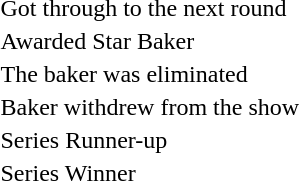<table>
<tr>
<td> Got through to the next round</td>
</tr>
<tr>
<td> Awarded Star Baker</td>
</tr>
<tr>
<td> The baker was eliminated</td>
</tr>
<tr>
<td> Baker withdrew from the show</td>
</tr>
<tr>
<td> Series Runner-up</td>
</tr>
<tr>
<td> Series Winner</td>
</tr>
</table>
